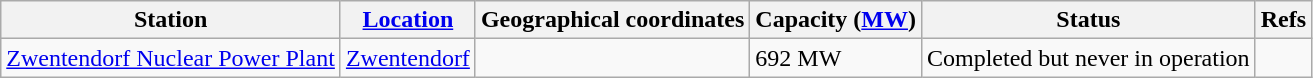<table class="wikitable sortable">
<tr>
<th>Station</th>
<th><a href='#'>Location</a></th>
<th>Geographical coordinates</th>
<th>Capacity (<a href='#'>MW</a>)</th>
<th>Status</th>
<th>Refs</th>
</tr>
<tr>
<td><a href='#'>Zwentendorf Nuclear Power Plant</a></td>
<td><a href='#'>Zwentendorf</a></td>
<td></td>
<td>692 MW</td>
<td>Completed but never in operation</td>
<td></td>
</tr>
</table>
